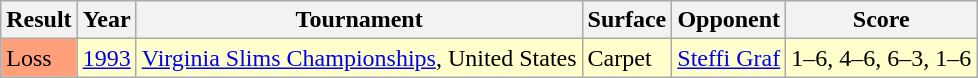<table class="sortable wikitable">
<tr>
<th>Result</th>
<th>Year</th>
<th>Tournament</th>
<th>Surface</th>
<th>Opponent</th>
<th class="unsortable">Score</th>
</tr>
<tr style="background:#ffffcc;">
<td style="background:#ffa07a;">Loss</td>
<td><a href='#'>1993</a></td>
<td><a href='#'>Virginia Slims Championships</a>, United States</td>
<td>Carpet</td>
<td> <a href='#'>Steffi Graf</a></td>
<td>1–6, 4–6, 6–3, 1–6</td>
</tr>
</table>
